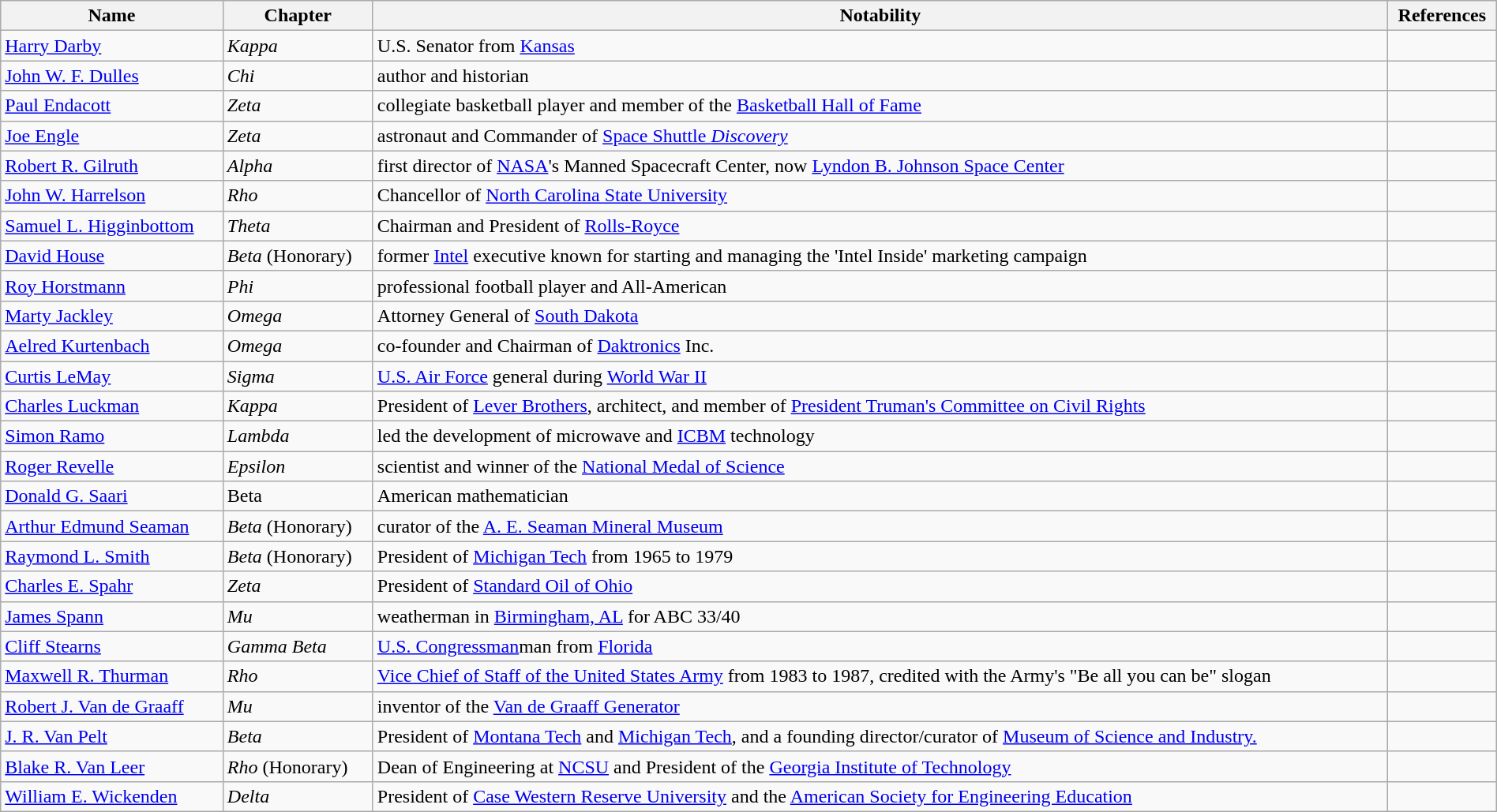<table class="wikitable sortable" style="width:100%;">
<tr>
<th>Name</th>
<th>Chapter</th>
<th>Notability</th>
<th>References</th>
</tr>
<tr>
<td><a href='#'>Harry Darby</a></td>
<td><em>Kappa</em></td>
<td>U.S. Senator from <a href='#'>Kansas</a></td>
<td></td>
</tr>
<tr>
<td><a href='#'>John W. F. Dulles</a></td>
<td><em>Chi</em></td>
<td>author and historian</td>
<td></td>
</tr>
<tr>
<td><a href='#'>Paul Endacott</a></td>
<td><em>Zeta</em></td>
<td>collegiate basketball player and member of the <a href='#'>Basketball Hall of Fame</a></td>
<td></td>
</tr>
<tr>
<td><a href='#'>Joe Engle</a></td>
<td><em>Zeta</em></td>
<td>astronaut and Commander of <a href='#'>Space Shuttle <em>Discovery</em></a></td>
<td></td>
</tr>
<tr>
<td><a href='#'>Robert R. Gilruth</a></td>
<td><em>Alpha</em></td>
<td>first director of <a href='#'>NASA</a>'s Manned Spacecraft Center, now <a href='#'>Lyndon B. Johnson Space Center</a></td>
<td></td>
</tr>
<tr>
<td><a href='#'>John W. Harrelson</a></td>
<td><em>Rho</em></td>
<td>Chancellor of <a href='#'>North Carolina State University</a></td>
<td></td>
</tr>
<tr>
<td><a href='#'>Samuel L. Higginbottom</a></td>
<td><em>Theta</em></td>
<td>Chairman and President of <a href='#'>Rolls-Royce</a></td>
<td></td>
</tr>
<tr>
<td><a href='#'>David House</a></td>
<td><em>Beta</em> (Honorary)</td>
<td>former <a href='#'>Intel</a> executive known for starting and managing the 'Intel Inside' marketing campaign</td>
<td></td>
</tr>
<tr>
<td><a href='#'>Roy Horstmann</a></td>
<td><em>Phi</em></td>
<td>professional football player and All-American</td>
<td></td>
</tr>
<tr>
<td><a href='#'>Marty Jackley</a></td>
<td><em>Omega</em></td>
<td>Attorney General of <a href='#'>South Dakota</a></td>
<td></td>
</tr>
<tr>
<td><a href='#'>Aelred Kurtenbach</a></td>
<td><em>Omega</em></td>
<td>co-founder and Chairman of <a href='#'>Daktronics</a> Inc.</td>
<td></td>
</tr>
<tr>
<td><a href='#'>Curtis LeMay</a></td>
<td><em>Sigma</em></td>
<td><a href='#'>U.S. Air Force</a> general during <a href='#'>World War II</a></td>
<td></td>
</tr>
<tr>
<td><a href='#'>Charles Luckman</a></td>
<td><em>Kappa</em></td>
<td>President of <a href='#'>Lever Brothers</a>, architect, and member of <a href='#'>President Truman's Committee on Civil Rights</a></td>
<td></td>
</tr>
<tr>
<td><a href='#'>Simon Ramo</a></td>
<td><em>Lambda</em></td>
<td>led the development of microwave and <a href='#'>ICBM</a> technology</td>
<td></td>
</tr>
<tr>
<td><a href='#'>Roger Revelle</a></td>
<td><em>Epsilon</em></td>
<td>scientist and winner of the <a href='#'>National Medal of Science</a></td>
<td></td>
</tr>
<tr>
<td><a href='#'>Donald G. Saari</a></td>
<td>Beta</td>
<td>American mathematician</td>
<td></td>
</tr>
<tr>
<td><a href='#'>Arthur Edmund Seaman</a></td>
<td><em>Beta</em> (Honorary)</td>
<td>curator of the <a href='#'>A. E. Seaman Mineral Museum</a></td>
<td></td>
</tr>
<tr>
<td><a href='#'>Raymond L. Smith</a></td>
<td><em>Beta</em> (Honorary)</td>
<td>President of <a href='#'>Michigan Tech</a> from 1965 to 1979</td>
<td></td>
</tr>
<tr>
<td><a href='#'>Charles E. Spahr</a></td>
<td><em>Zeta</em></td>
<td>President of <a href='#'>Standard Oil of Ohio</a></td>
<td></td>
</tr>
<tr>
<td><a href='#'>James Spann</a></td>
<td><em>Mu</em></td>
<td>weatherman in <a href='#'>Birmingham, AL</a> for ABC 33/40</td>
<td></td>
</tr>
<tr>
<td><a href='#'>Cliff Stearns</a></td>
<td><em>Gamma Beta</em></td>
<td><a href='#'>U.S. Congressman</a>man from <a href='#'>Florida</a></td>
<td></td>
</tr>
<tr>
<td><a href='#'>Maxwell R. Thurman</a></td>
<td><em>Rho</em></td>
<td><a href='#'>Vice Chief of Staff of the United States Army</a> from 1983 to 1987, credited with the Army's "Be all you can be" slogan</td>
<td></td>
</tr>
<tr>
<td><a href='#'>Robert J. Van de Graaff</a></td>
<td><em>Mu</em></td>
<td>inventor of the <a href='#'>Van de Graaff Generator</a></td>
<td></td>
</tr>
<tr>
<td><a href='#'>J. R. Van Pelt</a></td>
<td><em>Beta</em></td>
<td>President of <a href='#'>Montana Tech</a> and <a href='#'>Michigan Tech</a>, and a founding director/curator of <a href='#'>Museum of Science and Industry.</a></td>
<td></td>
</tr>
<tr>
<td><a href='#'>Blake R. Van Leer</a></td>
<td><em>Rho</em> (Honorary)</td>
<td>Dean of Engineering at <a href='#'>NCSU</a> and President of the <a href='#'>Georgia Institute of Technology</a></td>
<td></td>
</tr>
<tr>
<td><a href='#'>William E. Wickenden</a></td>
<td><em>Delta</em></td>
<td>President of <a href='#'>Case Western Reserve University</a> and the <a href='#'>American Society for Engineering Education</a></td>
<td></td>
</tr>
</table>
